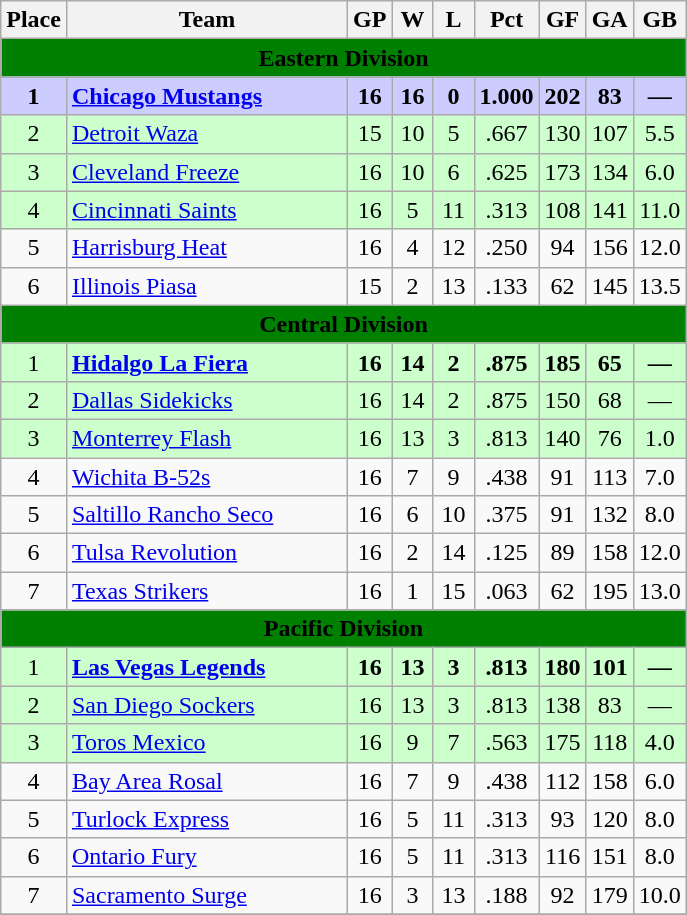<table class="wikitable" style="text-align: center;">
<tr>
<th>Place</th>
<th width="180">Team</th>
<th width="20">GP</th>
<th width="20">W</th>
<th width="20">L</th>
<th width="20">Pct</th>
<th width="20">GF</th>
<th width="20">GA</th>
<th width="25">GB</th>
</tr>
<tr>
<th style=background-color:Green colspan=9><span>Eastern Division</span></th>
</tr>
<tr bgcolor=#CCCCFF>
<td><strong>1</strong></td>
<td align=left><strong><a href='#'>Chicago Mustangs</a></strong></td>
<td><strong>16</strong></td>
<td><strong>16</strong></td>
<td><strong>0</strong></td>
<td><strong>1.000</strong></td>
<td><strong>202</strong></td>
<td><strong>83</strong></td>
<td><strong>—</strong></td>
</tr>
<tr bgcolor=#CCFFCC>
<td>2</td>
<td align=left><a href='#'>Detroit Waza</a></td>
<td>15</td>
<td>10</td>
<td>5</td>
<td>.667</td>
<td>130</td>
<td>107</td>
<td>5.5</td>
</tr>
<tr bgcolor=#CCFFCC>
<td>3</td>
<td align=left><a href='#'>Cleveland Freeze</a></td>
<td>16</td>
<td>10</td>
<td>6</td>
<td>.625</td>
<td>173</td>
<td>134</td>
<td>6.0</td>
</tr>
<tr bgcolor=#CCFFCC>
<td>4</td>
<td align=left><a href='#'>Cincinnati Saints</a></td>
<td>16</td>
<td>5</td>
<td>11</td>
<td>.313</td>
<td>108</td>
<td>141</td>
<td>11.0</td>
</tr>
<tr>
<td>5</td>
<td align=left><a href='#'>Harrisburg Heat</a></td>
<td>16</td>
<td>4</td>
<td>12</td>
<td>.250</td>
<td>94</td>
<td>156</td>
<td>12.0</td>
</tr>
<tr>
<td>6</td>
<td align=left><a href='#'>Illinois Piasa</a></td>
<td>15</td>
<td>2</td>
<td>13</td>
<td>.133</td>
<td>62</td>
<td>145</td>
<td>13.5</td>
</tr>
<tr>
<th style=background-color:Green colspan=9><span>Central Division</span></th>
</tr>
<tr bgcolor=#CCFFCC>
<td>1</td>
<td align=left><strong><a href='#'>Hidalgo La Fiera</a></strong></td>
<td><strong>16</strong></td>
<td><strong>14</strong></td>
<td><strong>2</strong></td>
<td><strong>.875</strong></td>
<td><strong>185</strong></td>
<td><strong>65</strong></td>
<td><strong>—</strong></td>
</tr>
<tr bgcolor=#CCFFCC>
<td>2</td>
<td align=left><a href='#'>Dallas Sidekicks</a></td>
<td>16</td>
<td>14</td>
<td>2</td>
<td>.875</td>
<td>150</td>
<td>68</td>
<td>—</td>
</tr>
<tr bgcolor=#CCFFCC>
<td>3</td>
<td align=left><a href='#'>Monterrey Flash</a></td>
<td>16</td>
<td>13</td>
<td>3</td>
<td>.813</td>
<td>140</td>
<td>76</td>
<td>1.0</td>
</tr>
<tr>
<td>4</td>
<td align=left><a href='#'>Wichita B-52s</a></td>
<td>16</td>
<td>7</td>
<td>9</td>
<td>.438</td>
<td>91</td>
<td>113</td>
<td>7.0</td>
</tr>
<tr>
<td>5</td>
<td align=left><a href='#'>Saltillo Rancho Seco</a></td>
<td>16</td>
<td>6</td>
<td>10</td>
<td>.375</td>
<td>91</td>
<td>132</td>
<td>8.0</td>
</tr>
<tr>
<td>6</td>
<td align=left><a href='#'>Tulsa Revolution</a></td>
<td>16</td>
<td>2</td>
<td>14</td>
<td>.125</td>
<td>89</td>
<td>158</td>
<td>12.0</td>
</tr>
<tr>
<td>7</td>
<td align=left><a href='#'>Texas Strikers</a></td>
<td>16</td>
<td>1</td>
<td>15</td>
<td>.063</td>
<td>62</td>
<td>195</td>
<td>13.0</td>
</tr>
<tr>
<th style=background-color:Green colspan=9><span>Pacific Division</span></th>
</tr>
<tr bgcolor=#CCFFCC>
<td>1</td>
<td align=left><strong><a href='#'>Las Vegas Legends</a></strong></td>
<td><strong>16</strong></td>
<td><strong>13</strong></td>
<td><strong>3</strong></td>
<td><strong>.813</strong></td>
<td><strong>180</strong></td>
<td><strong>101</strong></td>
<td><strong>—</strong></td>
</tr>
<tr bgcolor=#CCFFCC>
<td>2</td>
<td align=left><a href='#'>San Diego Sockers</a></td>
<td>16</td>
<td>13</td>
<td>3</td>
<td>.813</td>
<td>138</td>
<td>83</td>
<td>—</td>
</tr>
<tr bgcolor=#CCFFCC>
<td>3</td>
<td align=left><a href='#'>Toros Mexico</a></td>
<td>16</td>
<td>9</td>
<td>7</td>
<td>.563</td>
<td>175</td>
<td>118</td>
<td>4.0</td>
</tr>
<tr>
<td>4</td>
<td align=left><a href='#'>Bay Area Rosal</a></td>
<td>16</td>
<td>7</td>
<td>9</td>
<td>.438</td>
<td>112</td>
<td>158</td>
<td>6.0</td>
</tr>
<tr>
<td>5</td>
<td align=left><a href='#'>Turlock Express</a></td>
<td>16</td>
<td>5</td>
<td>11</td>
<td>.313</td>
<td>93</td>
<td>120</td>
<td>8.0</td>
</tr>
<tr>
<td>6</td>
<td align=left><a href='#'>Ontario Fury</a></td>
<td>16</td>
<td>5</td>
<td>11</td>
<td>.313</td>
<td>116</td>
<td>151</td>
<td>8.0</td>
</tr>
<tr>
<td>7</td>
<td align=left><a href='#'>Sacramento Surge</a></td>
<td>16</td>
<td>3</td>
<td>13</td>
<td>.188</td>
<td>92</td>
<td>179</td>
<td>10.0</td>
</tr>
<tr>
</tr>
</table>
